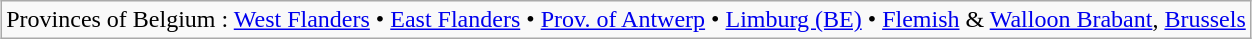<table class="wikitable"  style="margin:auto;">
<tr>
<td>Provinces of Belgium : <a href='#'>West Flanders</a> • <a href='#'>East Flanders</a> • <a href='#'>Prov. of Antwerp</a> • <a href='#'>Limburg (BE)</a> • <a href='#'>Flemish</a> & <a href='#'>Walloon Brabant</a>, <a href='#'>Brussels</a></td>
</tr>
</table>
